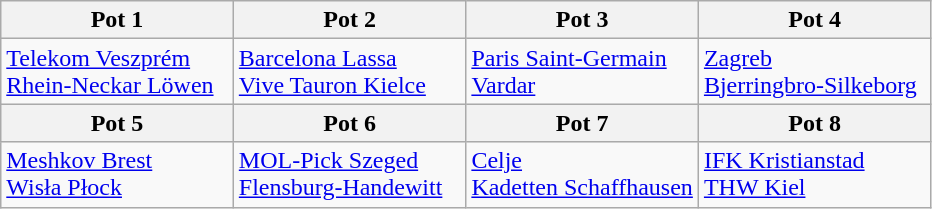<table class="wikitable">
<tr>
<th style="width:25%;">Pot 1</th>
<th style="width:25%;">Pot 2</th>
<th style="width:25%;">Pot 3</th>
<th style="width:25%;">Pot 4</th>
</tr>
<tr>
<td valign="top"> <a href='#'>Telekom Veszprém</a><br> <a href='#'>Rhein-Neckar Löwen</a></td>
<td valign="top"> <a href='#'>Barcelona Lassa</a><br> <a href='#'>Vive Tauron Kielce</a></td>
<td valign="top"> <a href='#'>Paris Saint-Germain</a><br> <a href='#'>Vardar</a></td>
<td valign="top"> <a href='#'>Zagreb</a><br> <a href='#'>Bjerringbro-Silkeborg</a></td>
</tr>
<tr>
<th>Pot 5</th>
<th>Pot 6</th>
<th>Pot 7</th>
<th>Pot 8</th>
</tr>
<tr>
<td valign="top"> <a href='#'>Meshkov Brest</a><br> <a href='#'>Wisła Płock</a></td>
<td valign="top"> <a href='#'>MOL-Pick Szeged</a><br> <a href='#'>Flensburg-Handewitt</a></td>
<td valign="top"> <a href='#'>Celje</a><br> <a href='#'>Kadetten Schaffhausen</a></td>
<td valign="top"> <a href='#'>IFK Kristianstad</a><br> <a href='#'>THW Kiel</a></td>
</tr>
</table>
